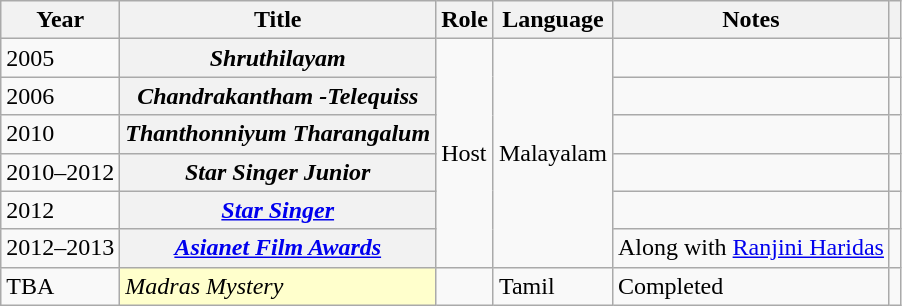<table class="wikitable sortable plainrowheaders">
<tr style="text-align:center;">
<th>Year</th>
<th>Title</th>
<th>Role</th>
<th>Language</th>
<th class="unsortable">Notes</th>
<th class="unsortable"></th>
</tr>
<tr>
<td>2005</td>
<th scope="row"><em>Shruthilayam</em></th>
<td rowspan="6">Host</td>
<td rowspan="6">Malayalam</td>
<td></td>
<td></td>
</tr>
<tr>
<td>2006</td>
<th scope="row"><em>Chandrakantham -Telequiss</em></th>
<td></td>
<td></td>
</tr>
<tr>
<td>2010</td>
<th scope="row"><em>Thanthonniyum Tharangalum</em></th>
<td></td>
<td></td>
</tr>
<tr>
<td>2010–2012</td>
<th scope="row"><em>Star Singer Junior</em></th>
<td></td>
<td></td>
</tr>
<tr>
<td>2012</td>
<th scope="row"><em><a href='#'>Star Singer</a></em></th>
<td></td>
<td></td>
</tr>
<tr>
<td>2012–2013</td>
<th scope="row"><em><a href='#'>Asianet Film Awards</a></em></th>
<td>Along with <a href='#'>Ranjini Haridas</a></td>
<td></td>
</tr>
<tr>
<td>TBA</td>
<td style="background: #FFFFCC;"><em>Madras Mystery</em> </td>
<td></td>
<td>Tamil</td>
<td>Completed</td>
<td></td>
</tr>
</table>
